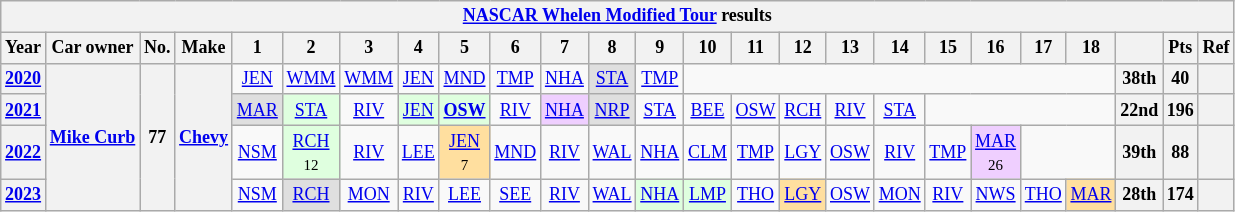<table class="wikitable" style="text-align:center; font-size:75%">
<tr>
<th colspan="36"><a href='#'>NASCAR Whelen Modified Tour</a> results</th>
</tr>
<tr>
<th>Year</th>
<th>Car owner</th>
<th>No.</th>
<th>Make</th>
<th>1</th>
<th>2</th>
<th>3</th>
<th>4</th>
<th>5</th>
<th>6</th>
<th>7</th>
<th>8</th>
<th>9</th>
<th>10</th>
<th>11</th>
<th>12</th>
<th>13</th>
<th>14</th>
<th>15</th>
<th>16</th>
<th>17</th>
<th>18</th>
<th></th>
<th>Pts</th>
<th>Ref</th>
</tr>
<tr>
<th><a href='#'>2020</a></th>
<th rowspan=4><a href='#'>Mike Curb</a></th>
<th rowspan=4>77</th>
<th rowspan=4><a href='#'>Chevy</a></th>
<td><a href='#'>JEN</a></td>
<td><a href='#'>WMM</a></td>
<td><a href='#'>WMM</a></td>
<td><a href='#'>JEN</a></td>
<td><a href='#'>MND</a></td>
<td><a href='#'>TMP</a></td>
<td><a href='#'>NHA</a></td>
<td style="background:#DFDFDF;"><a href='#'>STA</a><br></td>
<td><a href='#'>TMP</a></td>
<td colspan=9></td>
<th>38th</th>
<th>40</th>
<th></th>
</tr>
<tr>
<th><a href='#'>2021</a></th>
<td style="background:#DFDFDF;"><a href='#'>MAR</a><br></td>
<td style="background:#DFFFDF;"><a href='#'>STA</a><br></td>
<td><a href='#'>RIV</a></td>
<td style="background:#DFFFDF;"><a href='#'>JEN</a><br></td>
<td style="background:#DFFFDF;"><strong><a href='#'>OSW</a></strong><br></td>
<td><a href='#'>RIV</a></td>
<td style="background:#EFCFFF;"><a href='#'>NHA</a><br></td>
<td style="background:#DFDFDF;"><a href='#'>NRP</a><br></td>
<td><a href='#'>STA</a></td>
<td><a href='#'>BEE</a></td>
<td><a href='#'>OSW</a></td>
<td><a href='#'>RCH</a></td>
<td><a href='#'>RIV</a></td>
<td><a href='#'>STA</a></td>
<td colspan=4></td>
<th>22nd</th>
<th>196</th>
<th></th>
</tr>
<tr>
<th><a href='#'>2022</a></th>
<td><a href='#'>NSM</a></td>
<td style="background:#DFFFDF;"><a href='#'>RCH</a><br><small>12</small></td>
<td><a href='#'>RIV</a></td>
<td><a href='#'>LEE</a></td>
<td style="background:#FFDF9F;"><a href='#'>JEN</a><br><small>7</small></td>
<td><a href='#'>MND</a></td>
<td><a href='#'>RIV</a></td>
<td><a href='#'>WAL</a></td>
<td><a href='#'>NHA</a></td>
<td><a href='#'>CLM</a></td>
<td><a href='#'>TMP</a></td>
<td><a href='#'>LGY</a></td>
<td><a href='#'>OSW</a></td>
<td><a href='#'>RIV</a></td>
<td><a href='#'>TMP</a></td>
<td style="background:#EFCFFF;"><a href='#'>MAR</a><br><small>26</small></td>
<td colspan=2></td>
<th>39th</th>
<th>88</th>
<th></th>
</tr>
<tr>
<th><a href='#'>2023</a></th>
<td><a href='#'>NSM</a></td>
<td style="background:#DFDFDF;"><a href='#'>RCH</a><br></td>
<td><a href='#'>MON</a></td>
<td><a href='#'>RIV</a></td>
<td><a href='#'>LEE</a></td>
<td><a href='#'>SEE</a></td>
<td><a href='#'>RIV</a></td>
<td><a href='#'>WAL</a></td>
<td style="background:#DFFFDF;"><a href='#'>NHA</a><br></td>
<td style="background:#DFFFDF;"><a href='#'>LMP</a><br></td>
<td><a href='#'>THO</a></td>
<td style="background:#FFDF9F;"><a href='#'>LGY</a><br></td>
<td><a href='#'>OSW</a></td>
<td><a href='#'>MON</a></td>
<td><a href='#'>RIV</a></td>
<td><a href='#'>NWS</a></td>
<td><a href='#'>THO</a></td>
<td style="background:#FFDF9F;"><a href='#'>MAR</a><br></td>
<th>28th</th>
<th>174</th>
<th></th>
</tr>
</table>
